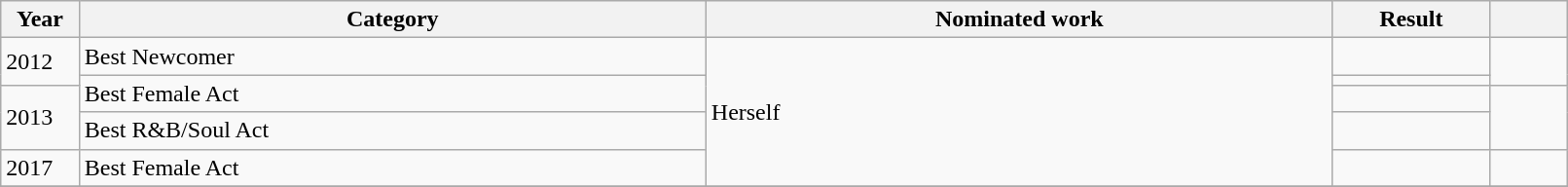<table class="wikitable" style="width:85%;">
<tr>
<th width=5%>Year</th>
<th style="width:40%;">Category</th>
<th style="width:40%;">Nominated work</th>
<th style="width:10%;">Result</th>
<th width=5%></th>
</tr>
<tr>
<td rowspan="2">2012</td>
<td>Best Newcomer</td>
<td rowspan="5">Herself</td>
<td></td>
<td rowspan="2"></td>
</tr>
<tr>
<td rowspan="2">Best Female Act</td>
<td></td>
</tr>
<tr>
<td rowspan="2">2013</td>
<td></td>
<td rowspan="2"></td>
</tr>
<tr>
<td>Best R&B/Soul Act</td>
<td></td>
</tr>
<tr>
<td>2017</td>
<td>Best Female Act</td>
<td></td>
<td></td>
</tr>
<tr>
</tr>
</table>
